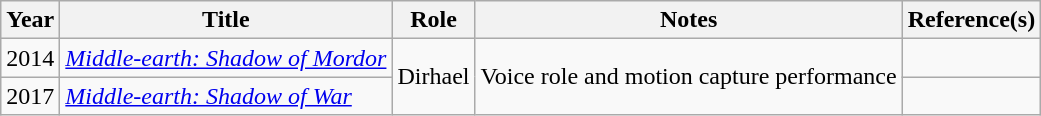<table class="wikitable">
<tr>
<th>Year</th>
<th>Title</th>
<th>Role</th>
<th>Notes</th>
<th scope="col" class="unsortable">Reference(s)</th>
</tr>
<tr>
<td>2014</td>
<td><em><a href='#'>Middle-earth: Shadow of Mordor</a></em></td>
<td rowspan="2">Dirhael</td>
<td rowspan="2">Voice role and motion capture performance</td>
<td></td>
</tr>
<tr>
<td>2017</td>
<td><em><a href='#'>Middle-earth: Shadow of War</a></em></td>
<td></td>
</tr>
</table>
